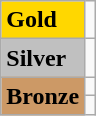<table class="wikitable">
<tr>
<td bgcolor=gold><strong>Gold</strong></td>
<td></td>
</tr>
<tr>
<td bgcolor=silver><strong>Silver</strong></td>
<td></td>
</tr>
<tr>
<td bgcolor=cc9966 rowspan=2><strong>Bronze</strong></td>
<td></td>
</tr>
<tr>
<td></td>
</tr>
</table>
